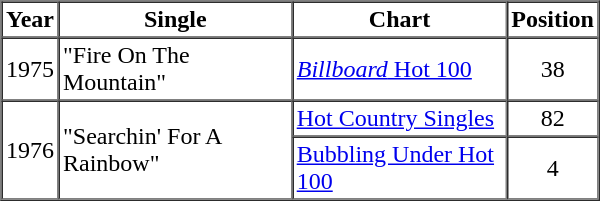<table border=1 cellspacing=0 cellpadding=2 width="400px">
<tr>
<th>Year</th>
<th>Single</th>
<th>Chart</th>
<th>Position</th>
</tr>
<tr>
<td rowspan="1">1975</td>
<td rowspan="1">"Fire On The Mountain"</td>
<td><a href='#'><em>Billboard</em> Hot 100</a></td>
<td style="text-align:center;">38</td>
</tr>
<tr>
<td rowspan="2">1976</td>
<td rowspan="2">"Searchin' For A Rainbow"</td>
<td><a href='#'>Hot Country Singles</a></td>
<td style="text-align:center;">82</td>
</tr>
<tr>
<td><a href='#'>Bubbling Under Hot 100</a></td>
<td style="text-align:center;">4</td>
</tr>
</table>
